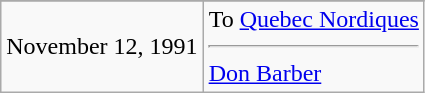<table class="wikitable">
<tr>
</tr>
<tr>
<td>November 12, 1991</td>
<td valign="top">To <a href='#'>Quebec Nordiques</a><hr><a href='#'>Don Barber</a></td>
</tr>
</table>
